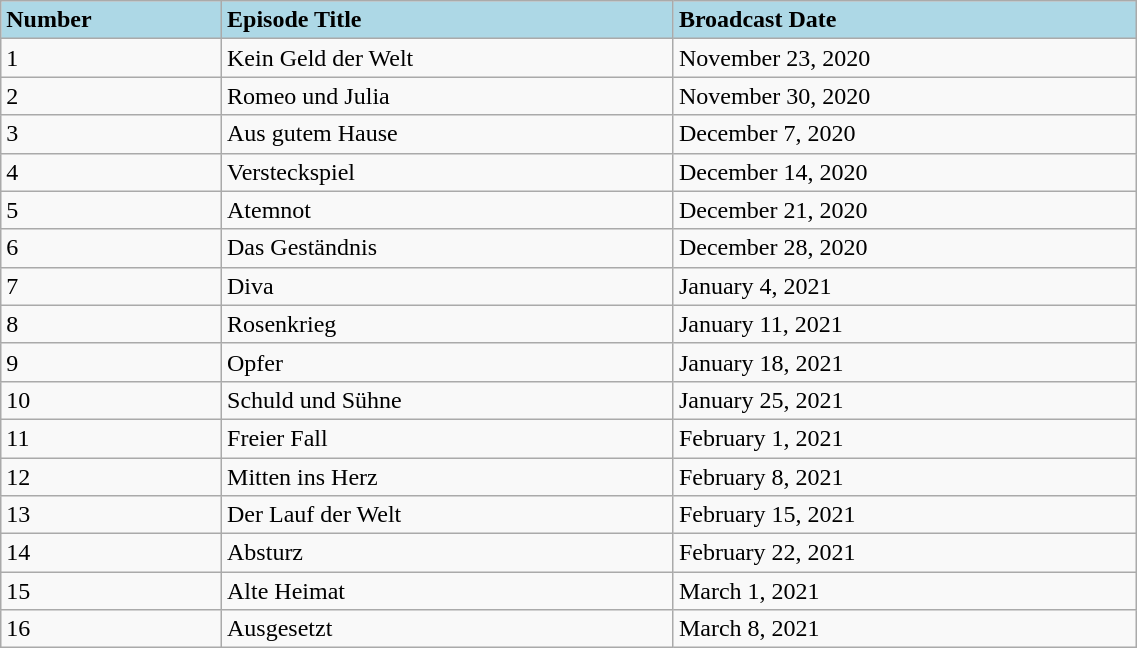<table class="wikitable" width="60%">
<tr>
<td bgcolor="#add8e6"><strong>Number</strong></td>
<td bgcolor="#add8e6"><strong>Episode Title</strong></td>
<td bgcolor="#add8e6"><strong>Broadcast Date</strong></td>
</tr>
<tr>
<td>1</td>
<td>Kein Geld der Welt</td>
<td>November 23, 2020</td>
</tr>
<tr>
<td>2</td>
<td>Romeo und Julia</td>
<td>November 30, 2020</td>
</tr>
<tr>
<td>3</td>
<td>Aus gutem Hause</td>
<td>December 7, 2020</td>
</tr>
<tr>
<td>4</td>
<td>Versteckspiel</td>
<td>December 14, 2020</td>
</tr>
<tr>
<td>5</td>
<td>Atemnot</td>
<td>December 21, 2020</td>
</tr>
<tr>
<td>6</td>
<td>Das Geständnis</td>
<td>December 28, 2020</td>
</tr>
<tr>
<td>7</td>
<td>Diva</td>
<td>January 4, 2021</td>
</tr>
<tr>
<td>8</td>
<td>Rosenkrieg</td>
<td>January 11, 2021</td>
</tr>
<tr>
<td>9</td>
<td>Opfer</td>
<td>January 18, 2021</td>
</tr>
<tr>
<td>10</td>
<td>Schuld und Sühne</td>
<td>January 25, 2021</td>
</tr>
<tr>
<td>11</td>
<td>Freier Fall</td>
<td>February 1, 2021</td>
</tr>
<tr>
<td>12</td>
<td>Mitten ins Herz</td>
<td>February 8, 2021</td>
</tr>
<tr>
<td>13</td>
<td>Der Lauf der Welt</td>
<td>February 15, 2021</td>
</tr>
<tr>
<td>14</td>
<td>Absturz</td>
<td>February 22, 2021</td>
</tr>
<tr>
<td>15</td>
<td>Alte Heimat</td>
<td>March 1, 2021</td>
</tr>
<tr>
<td>16</td>
<td>Ausgesetzt</td>
<td>March 8, 2021</td>
</tr>
</table>
